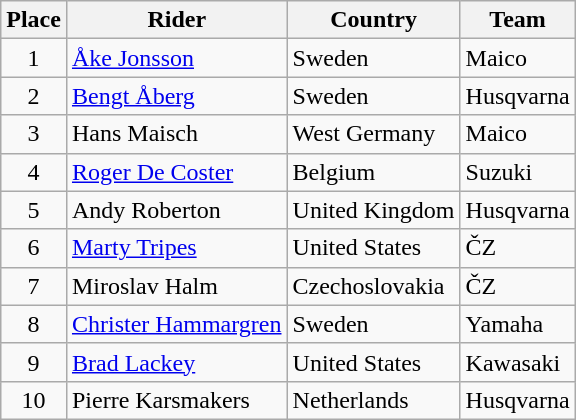<table class="wikitable">
<tr>
<th>Place</th>
<th>Rider</th>
<th>Country</th>
<th>Team</th>
</tr>
<tr>
<td align="center">1</td>
<td> <a href='#'>Åke Jonsson</a></td>
<td>Sweden</td>
<td>Maico</td>
</tr>
<tr>
<td align="center">2</td>
<td> <a href='#'>Bengt Åberg</a></td>
<td>Sweden</td>
<td>Husqvarna</td>
</tr>
<tr>
<td align="center">3</td>
<td> Hans Maisch</td>
<td>West Germany</td>
<td>Maico</td>
</tr>
<tr>
<td align="center">4</td>
<td> <a href='#'>Roger De Coster</a></td>
<td>Belgium</td>
<td>Suzuki</td>
</tr>
<tr>
<td align="center">5</td>
<td> Andy Roberton</td>
<td>United Kingdom</td>
<td>Husqvarna</td>
</tr>
<tr>
<td align="center">6</td>
<td> <a href='#'>Marty Tripes</a></td>
<td>United States</td>
<td>ČZ</td>
</tr>
<tr>
<td align="center">7</td>
<td> Miroslav Halm</td>
<td>Czechoslovakia</td>
<td>ČZ</td>
</tr>
<tr>
<td align="center">8</td>
<td> <a href='#'>Christer Hammargren</a></td>
<td>Sweden</td>
<td>Yamaha</td>
</tr>
<tr>
<td align="center">9</td>
<td> <a href='#'>Brad Lackey</a></td>
<td>United States</td>
<td>Kawasaki</td>
</tr>
<tr>
<td align="center">10</td>
<td> Pierre Karsmakers</td>
<td>Netherlands</td>
<td>Husqvarna</td>
</tr>
</table>
